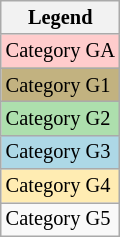<table class="wikitable" style="font-size:85%;">
<tr>
<th>Legend</th>
</tr>
<tr bgcolor=#FFCCCC>
<td>Category GA</td>
</tr>
<tr bgcolor=#C2B280>
<td>Category G1</td>
</tr>
<tr bgcolor="#ADDFAD">
<td>Category G2</td>
</tr>
<tr bgcolor="lightblue">
<td>Category G3</td>
</tr>
<tr bgcolor=#ffecb2>
<td>Category G4</td>
</tr>
<tr>
<td>Category G5</td>
</tr>
</table>
